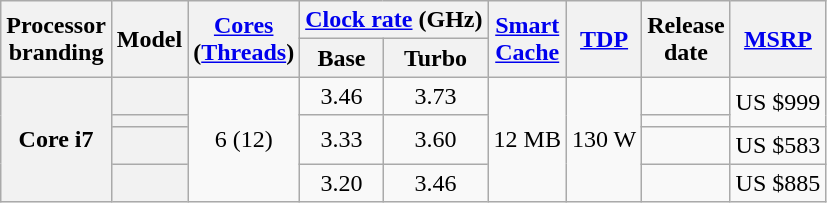<table class="wikitable sortable nowrap" style="text-align: center;">
<tr>
<th class="unsortable" rowspan="2">Processor<br>branding</th>
<th rowspan="2">Model</th>
<th class="unsortable" rowspan="2"><a href='#'>Cores</a><br>(<a href='#'>Threads</a>)</th>
<th colspan="2"><a href='#'>Clock rate</a> (GHz)</th>
<th class="unsortable" rowspan="2"><a href='#'>Smart<br>Cache</a></th>
<th rowspan="2"><a href='#'>TDP</a></th>
<th rowspan="2">Release<br>date</th>
<th class="unsortable" rowspan="2"><a href='#'>MSRP</a></th>
</tr>
<tr>
<th class="unsortable">Base</th>
<th class="unsortable">Turbo</th>
</tr>
<tr>
<th rowspan=4>Core i7</th>
<th style="text-align:left;" data-sort-value="sku4"></th>
<td rowspan=4>6 (12)</td>
<td>3.46</td>
<td>3.73</td>
<td rowspan=4>12 MB</td>
<td rowspan=4>130 W</td>
<td></td>
<td rowspan=2>US $999</td>
</tr>
<tr>
<th style="text-align:left;" data-sort-value="sku3"></th>
<td rowspan=2>3.33</td>
<td rowspan=2>3.60</td>
<td></td>
</tr>
<tr>
<th style="text-align:left;" data-sort-value="sku2"></th>
<td></td>
<td>US $583</td>
</tr>
<tr>
<th style="text-align:left;" data-sort-value="sku1"></th>
<td>3.20</td>
<td>3.46</td>
<td></td>
<td>US $885</td>
</tr>
</table>
